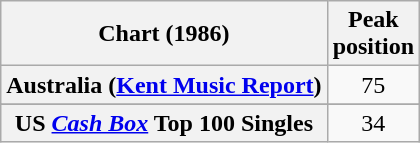<table class="wikitable sortable plainrowheaders" style="text-align:center">
<tr>
<th scope="col">Chart (1986)</th>
<th scope="col">Peak<br>position</th>
</tr>
<tr>
<th scope="row">Australia (<a href='#'>Kent Music Report</a>)</th>
<td>75</td>
</tr>
<tr>
</tr>
<tr>
</tr>
<tr>
</tr>
<tr>
</tr>
<tr>
<th scope="row">US <em><a href='#'>Cash Box</a></em> Top 100 Singles</th>
<td>34</td>
</tr>
</table>
